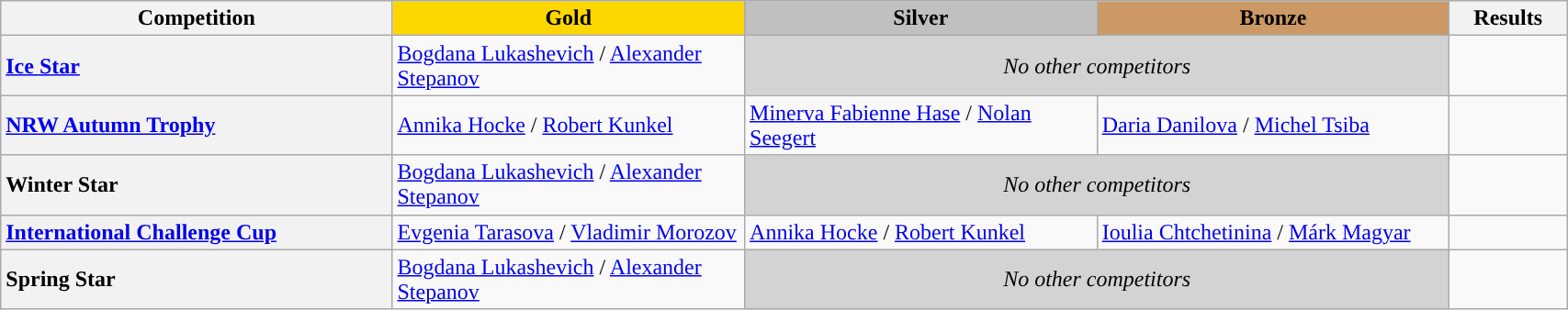<table class="wikitable unsortable" style="text-align:left; width:90%;">
<tr>
<th scope="col" style="text-align:center; width:25%;">Competition</th>
<td scope="col" style="text-align:center; width:22.5%; background:gold"><strong>Gold</strong></td>
<td scope="col" style="text-align:center; width:22.5%; background:silver"><strong>Silver</strong></td>
<td scope="col" style="text-align:center; width:22.5%; background:#c96"><strong>Bronze</strong></td>
<th scope="col" style="text-align:center; width:7.5%;">Results</th>
</tr>
<tr>
<th scope="row" style="text-align:left"> <a href='#'>Ice Star</a></th>
<td> <a href='#'>Bogdana Lukashevich</a> / <a href='#'>Alexander Stepanov</a></td>
<td colspan=2 bgcolor="lightgray" align="center"><em>No other competitors</em></td>
<td></td>
</tr>
<tr>
<th scope="row" style="text-align:left"> <a href='#'>NRW Autumn Trophy</a></th>
<td> <a href='#'>Annika Hocke</a> / <a href='#'>Robert Kunkel</a></td>
<td> <a href='#'>Minerva Fabienne Hase</a> / <a href='#'>Nolan Seegert</a></td>
<td> <a href='#'>Daria Danilova</a> / <a href='#'>Michel Tsiba</a></td>
<td></td>
</tr>
<tr>
<th scope="row" style="text-align:left"> Winter Star</th>
<td> <a href='#'>Bogdana Lukashevich</a> / <a href='#'>Alexander Stepanov</a></td>
<td colspan=2 bgcolor="lightgray" align="center"><em>No other competitors</em></td>
<td></td>
</tr>
<tr>
<th scope="row" style="text-align:left"> <a href='#'>International Challenge Cup</a></th>
<td> <a href='#'>Evgenia Tarasova</a> / <a href='#'>Vladimir Morozov</a></td>
<td> <a href='#'>Annika Hocke</a> / <a href='#'>Robert Kunkel</a></td>
<td> <a href='#'>Ioulia Chtchetinina</a> / <a href='#'>Márk Magyar</a></td>
<td></td>
</tr>
<tr>
<th scope="row" style="text-align:left"> Spring Star</th>
<td> <a href='#'>Bogdana Lukashevich</a> / <a href='#'>Alexander Stepanov</a></td>
<td colspan=2 bgcolor="lightgray" align="center"><em>No other competitors</em></td>
<td></td>
</tr>
</table>
